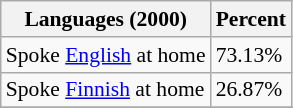<table class="wikitable sortable collapsible" style="font-size: 90%;">
<tr>
<th>Languages (2000) </th>
<th>Percent</th>
</tr>
<tr>
<td>Spoke <a href='#'>English</a> at home</td>
<td>73.13%</td>
</tr>
<tr>
<td>Spoke <a href='#'>Finnish</a> at home</td>
<td>26.87%</td>
</tr>
<tr>
</tr>
</table>
